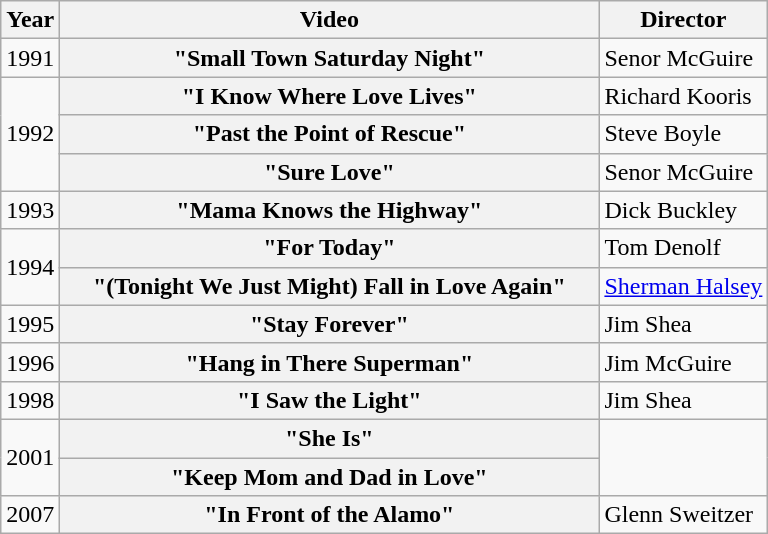<table class="wikitable plainrowheaders">
<tr>
<th>Year</th>
<th style="width:22em;">Video</th>
<th>Director</th>
</tr>
<tr>
<td>1991</td>
<th scope="row">"Small Town Saturday Night"</th>
<td>Senor McGuire</td>
</tr>
<tr>
<td rowspan="3">1992</td>
<th scope="row">"I Know Where Love Lives"</th>
<td>Richard Kooris</td>
</tr>
<tr>
<th scope="row">"Past the Point of Rescue"</th>
<td>Steve Boyle</td>
</tr>
<tr>
<th scope="row">"Sure Love"</th>
<td>Senor McGuire</td>
</tr>
<tr>
<td>1993</td>
<th scope="row">"Mama Knows the Highway"</th>
<td>Dick Buckley</td>
</tr>
<tr>
<td rowspan="2">1994</td>
<th scope="row">"For Today"<br></th>
<td>Tom Denolf</td>
</tr>
<tr>
<th scope="row">"(Tonight We Just Might) Fall in Love Again"</th>
<td><a href='#'>Sherman Halsey</a></td>
</tr>
<tr>
<td>1995</td>
<th scope="row">"Stay Forever"</th>
<td>Jim Shea</td>
</tr>
<tr>
<td>1996</td>
<th scope="row">"Hang in There Superman"</th>
<td>Jim McGuire</td>
</tr>
<tr>
<td>1998</td>
<th scope="row">"I Saw the Light"</th>
<td>Jim Shea</td>
</tr>
<tr>
<td rowspan="2">2001</td>
<th scope="row">"She Is"</th>
</tr>
<tr>
<th scope="row">"Keep Mom and Dad in Love"<br></th>
</tr>
<tr>
<td>2007</td>
<th scope="row">"In Front of the Alamo"</th>
<td>Glenn Sweitzer</td>
</tr>
</table>
